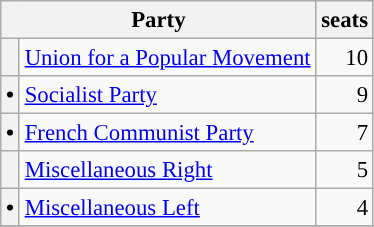<table class="wikitable" style="font-size: 95%;">
<tr>
<th colspan=2>Party</th>
<th>seats</th>
</tr>
<tr>
<th style="background-color: "></th>
<td><a href='#'>Union for a Popular Movement</a></td>
<td align="right">10</td>
</tr>
<tr>
<th style="background-color: "><span>•</span></th>
<td><a href='#'>Socialist Party</a></td>
<td align="right">9</td>
</tr>
<tr>
<th style="background-color: "><span>•</span></th>
<td><a href='#'>French Communist Party</a></td>
<td align="right">7</td>
</tr>
<tr>
<th style="background-color: "></th>
<td><a href='#'>Miscellaneous Right</a></td>
<td align="right">5</td>
</tr>
<tr>
<th style="background-color: "><span>•</span></th>
<td><a href='#'>Miscellaneous Left</a></td>
<td align="right">4</td>
</tr>
<tr>
</tr>
</table>
